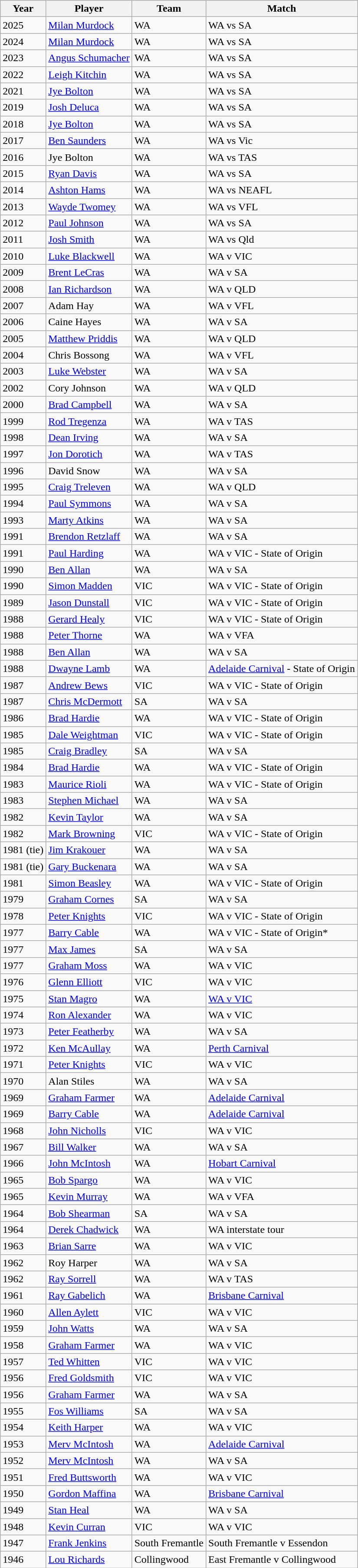<table class="wikitable">
<tr>
<th>Year</th>
<th>Player</th>
<th>Team</th>
<th>Match</th>
</tr>
<tr>
<td>2025</td>
<td><a href='#'>Milan Murdock</a></td>
<td>WA</td>
<td>WA vs SA</td>
</tr>
<tr>
<td>2024</td>
<td><a href='#'>Milan Murdock</a></td>
<td>WA</td>
<td>WA vs SA</td>
</tr>
<tr>
<td>2023</td>
<td><a href='#'>Angus Schumacher</a></td>
<td>WA</td>
<td>WA vs SA</td>
</tr>
<tr>
<td>2022</td>
<td><a href='#'>Leigh Kitchin</a></td>
<td>WA</td>
<td>WA vs SA</td>
</tr>
<tr>
<td>2021</td>
<td><a href='#'>Jye Bolton</a></td>
<td>WA</td>
<td>WA vs SA</td>
</tr>
<tr>
<td>2019</td>
<td><a href='#'>Josh Deluca</a></td>
<td>WA</td>
<td>WA vs SA</td>
</tr>
<tr>
<td>2018</td>
<td><a href='#'>Jye Bolton</a></td>
<td>WA</td>
<td>WA vs SA</td>
</tr>
<tr>
<td>2017</td>
<td><a href='#'>Ben Saunders</a></td>
<td>WA</td>
<td>WA vs Vic</td>
</tr>
<tr>
<td>2016</td>
<td>Jye Bolton</td>
<td>WA</td>
<td>WA vs TAS</td>
</tr>
<tr>
<td>2015</td>
<td><a href='#'>Ryan Davis</a></td>
<td>WA</td>
<td>WA vs SA</td>
</tr>
<tr>
<td>2014</td>
<td><a href='#'>Ashton Hams</a></td>
<td>WA</td>
<td>WA vs NEAFL</td>
</tr>
<tr>
<td>2013</td>
<td><a href='#'>Wayde Twomey</a></td>
<td>WA</td>
<td>WA vs VFL</td>
</tr>
<tr>
<td>2012</td>
<td><a href='#'>Paul Johnson</a></td>
<td>WA</td>
<td>WA vs SA</td>
</tr>
<tr>
<td>2011</td>
<td><a href='#'>Josh Smith</a></td>
<td>WA</td>
<td>WA vs Qld</td>
</tr>
<tr>
<td>2010</td>
<td><a href='#'>Luke Blackwell</a></td>
<td>WA</td>
<td>WA v VIC</td>
</tr>
<tr>
<td>2009</td>
<td><a href='#'>Brent LeCras</a></td>
<td>WA</td>
<td>WA v SA</td>
</tr>
<tr>
<td>2008</td>
<td><a href='#'>Ian Richardson</a></td>
<td>WA</td>
<td>WA v QLD</td>
</tr>
<tr>
<td>2007</td>
<td>Adam Hay</td>
<td>WA</td>
<td>WA v VFL</td>
</tr>
<tr>
<td>2006</td>
<td>Caine Hayes</td>
<td>WA</td>
<td>WA v SA</td>
</tr>
<tr>
<td>2005</td>
<td><a href='#'>Matthew Priddis</a></td>
<td>WA</td>
<td>WA v QLD</td>
</tr>
<tr>
<td>2004</td>
<td>Chris Bossong</td>
<td>WA</td>
<td>WA v VFL</td>
</tr>
<tr>
<td>2003</td>
<td><a href='#'>Luke Webster</a></td>
<td>WA</td>
<td>WA v SA</td>
</tr>
<tr>
<td>2002</td>
<td>Cory Johnson</td>
<td>WA</td>
<td>WA v QLD</td>
</tr>
<tr>
<td>2000</td>
<td><a href='#'>Brad Campbell</a></td>
<td>WA</td>
<td>WA v SA</td>
</tr>
<tr>
<td>1999</td>
<td><a href='#'>Rod Tregenza</a></td>
<td>WA</td>
<td>WA v TAS</td>
</tr>
<tr>
<td>1998</td>
<td><a href='#'>Dean Irving</a></td>
<td>WA</td>
<td>WA v SA</td>
</tr>
<tr>
<td>1997</td>
<td><a href='#'>Jon Dorotich</a></td>
<td>WA</td>
<td>WA v TAS</td>
</tr>
<tr>
<td>1996</td>
<td>David Snow</td>
<td>WA</td>
<td>WA v SA</td>
</tr>
<tr>
<td>1995</td>
<td><a href='#'>Craig Treleven</a></td>
<td>WA</td>
<td>WA v QLD</td>
</tr>
<tr>
<td>1994</td>
<td><a href='#'>Paul Symmons</a></td>
<td>WA</td>
<td>WA v SA</td>
</tr>
<tr>
<td>1993</td>
<td><a href='#'>Marty Atkins</a></td>
<td>WA</td>
<td>WA v SA</td>
</tr>
<tr>
<td>1991</td>
<td><a href='#'>Brendon Retzlaff</a></td>
<td>WA</td>
<td>WA v SA</td>
</tr>
<tr>
<td>1991</td>
<td><a href='#'>Paul Harding</a></td>
<td>WA</td>
<td>WA v VIC - State of Origin</td>
</tr>
<tr>
<td>1990</td>
<td><a href='#'>Ben Allan</a></td>
<td>WA</td>
<td>WA v SA</td>
</tr>
<tr>
<td>1990</td>
<td><a href='#'>Simon Madden</a></td>
<td>VIC</td>
<td>WA v VIC - State of Origin</td>
</tr>
<tr>
<td>1989</td>
<td><a href='#'>Jason Dunstall</a></td>
<td>VIC</td>
<td>WA v VIC - State of Origin</td>
</tr>
<tr>
<td>1988</td>
<td><a href='#'>Gerard Healy</a></td>
<td>VIC</td>
<td>WA v VIC - State of Origin</td>
</tr>
<tr>
<td>1988</td>
<td><a href='#'>Peter Thorne</a></td>
<td>WA</td>
<td>WA v VFA</td>
</tr>
<tr>
<td>1988</td>
<td><a href='#'>Ben Allan</a></td>
<td>WA</td>
<td>WA v SA</td>
</tr>
<tr>
<td>1988</td>
<td><a href='#'>Dwayne Lamb</a></td>
<td>WA</td>
<td><a href='#'>Adelaide Carnival</a> - State of Origin</td>
</tr>
<tr>
<td>1987</td>
<td><a href='#'>Andrew Bews</a></td>
<td>VIC</td>
<td>WA v VIC - State of Origin</td>
</tr>
<tr>
<td>1987</td>
<td><a href='#'>Chris McDermott</a></td>
<td>SA</td>
<td>WA v SA</td>
</tr>
<tr>
<td>1986</td>
<td><a href='#'>Brad Hardie</a></td>
<td>WA</td>
<td>WA v VIC - State of Origin</td>
</tr>
<tr>
<td>1985</td>
<td><a href='#'>Dale Weightman</a></td>
<td>VIC</td>
<td>WA v VIC - State of Origin</td>
</tr>
<tr>
<td>1985</td>
<td><a href='#'>Craig Bradley</a></td>
<td>SA</td>
<td>WA v SA</td>
</tr>
<tr>
<td>1984</td>
<td><a href='#'>Brad Hardie</a></td>
<td>WA</td>
<td>WA v VIC - State of Origin</td>
</tr>
<tr>
<td>1983</td>
<td><a href='#'>Maurice Rioli</a></td>
<td>WA</td>
<td>WA v VIC - State of Origin</td>
</tr>
<tr>
<td>1983</td>
<td><a href='#'>Stephen Michael</a></td>
<td>WA</td>
<td>WA v SA</td>
</tr>
<tr>
<td>1982</td>
<td><a href='#'>Kevin Taylor</a></td>
<td>WA</td>
<td>WA v SA</td>
</tr>
<tr>
<td>1982</td>
<td><a href='#'>Mark Browning</a></td>
<td>VIC</td>
<td>WA v VIC - State of Origin</td>
</tr>
<tr>
<td>1981 (tie)</td>
<td><a href='#'>Jim Krakouer</a></td>
<td>WA</td>
<td>WA v SA</td>
</tr>
<tr>
<td>1981 (tie)</td>
<td><a href='#'>Gary Buckenara</a></td>
<td>WA</td>
<td>WA v SA</td>
</tr>
<tr>
<td>1981</td>
<td><a href='#'>Simon Beasley</a></td>
<td>WA</td>
<td>WA v VIC - State of Origin</td>
</tr>
<tr>
<td>1979</td>
<td><a href='#'>Graham Cornes</a></td>
<td>SA</td>
<td>WA v SA</td>
</tr>
<tr>
<td>1978</td>
<td><a href='#'>Peter Knights</a></td>
<td>VIC</td>
<td>WA v VIC - State of Origin</td>
</tr>
<tr>
<td>1977</td>
<td><a href='#'>Barry Cable</a></td>
<td>WA</td>
<td>WA v VIC - State of Origin*</td>
</tr>
<tr>
<td>1977</td>
<td><a href='#'>Max James</a></td>
<td>SA</td>
<td>WA v SA</td>
</tr>
<tr>
<td>1977</td>
<td><a href='#'>Graham Moss</a></td>
<td>WA</td>
<td>WA v VIC</td>
</tr>
<tr>
<td>1976</td>
<td><a href='#'>Glenn Elliott</a></td>
<td>VIC</td>
<td>WA v VIC</td>
</tr>
<tr>
<td>1975</td>
<td><a href='#'>Stan Magro</a></td>
<td>WA</td>
<td><a href='#'>WA v VIC</a></td>
</tr>
<tr>
<td>1974</td>
<td><a href='#'>Ron Alexander</a></td>
<td>WA</td>
<td>WA v VIC</td>
</tr>
<tr>
<td>1973</td>
<td><a href='#'>Peter Featherby</a></td>
<td>WA</td>
<td>WA v SA</td>
</tr>
<tr>
<td>1972</td>
<td><a href='#'>Ken McAullay</a></td>
<td>WA</td>
<td><a href='#'>Perth Carnival</a></td>
</tr>
<tr>
<td>1971</td>
<td><a href='#'>Peter Knights</a></td>
<td>VIC</td>
<td>WA v VIC</td>
</tr>
<tr>
<td>1970</td>
<td>Alan Stiles</td>
<td>WA</td>
<td>WA v SA</td>
</tr>
<tr>
<td>1969</td>
<td><a href='#'>Graham Farmer</a></td>
<td>WA</td>
<td><a href='#'>Adelaide Carnival</a></td>
</tr>
<tr>
<td>1969</td>
<td><a href='#'>Barry Cable</a></td>
<td>WA</td>
<td><a href='#'>Adelaide Carnival</a></td>
</tr>
<tr>
<td>1968</td>
<td><a href='#'>John Nicholls</a></td>
<td>VIC</td>
<td>WA v VIC</td>
</tr>
<tr>
<td>1967</td>
<td><a href='#'>Bill Walker</a></td>
<td>WA</td>
<td>WA v SA</td>
</tr>
<tr>
<td>1966</td>
<td><a href='#'>John McIntosh</a></td>
<td>WA</td>
<td><a href='#'>Hobart Carnival</a></td>
</tr>
<tr>
<td>1965</td>
<td><a href='#'>Bob Spargo</a></td>
<td>WA</td>
<td>WA v VIC</td>
</tr>
<tr>
<td>1965</td>
<td><a href='#'>Kevin Murray</a></td>
<td>WA</td>
<td>WA v VFA</td>
</tr>
<tr>
<td>1964</td>
<td><a href='#'>Bob Shearman</a></td>
<td>SA</td>
<td>WA v SA</td>
</tr>
<tr>
<td>1964</td>
<td><a href='#'>Derek Chadwick</a></td>
<td>WA</td>
<td>WA interstate tour</td>
</tr>
<tr>
<td>1963</td>
<td><a href='#'>Brian Sarre</a></td>
<td>WA</td>
<td>WA v VIC</td>
</tr>
<tr>
<td>1962</td>
<td>Roy Harper</td>
<td>WA</td>
<td>WA v SA</td>
</tr>
<tr>
<td>1962</td>
<td><a href='#'>Ray Sorrell</a></td>
<td>WA</td>
<td>WA v TAS</td>
</tr>
<tr>
<td>1961</td>
<td><a href='#'>Ray Gabelich</a></td>
<td>WA</td>
<td><a href='#'>Brisbane Carnival</a></td>
</tr>
<tr>
<td>1960</td>
<td><a href='#'>Allen Aylett</a></td>
<td>VIC</td>
<td>WA v VIC</td>
</tr>
<tr>
<td>1959</td>
<td><a href='#'>John Watts</a></td>
<td>WA</td>
<td>WA v SA</td>
</tr>
<tr>
<td>1958</td>
<td><a href='#'>Graham Farmer</a></td>
<td>WA</td>
<td>WA v VIC</td>
</tr>
<tr>
<td>1957</td>
<td><a href='#'>Ted Whitten</a></td>
<td>VIC</td>
<td>WA v VIC</td>
</tr>
<tr>
<td>1956</td>
<td><a href='#'>Fred Goldsmith</a></td>
<td>VIC</td>
<td>WA v VIC</td>
</tr>
<tr>
<td>1956</td>
<td><a href='#'>Graham Farmer</a></td>
<td>WA</td>
<td>WA v SA</td>
</tr>
<tr>
<td>1955</td>
<td><a href='#'>Fos Williams</a></td>
<td>SA</td>
<td>WA v SA</td>
</tr>
<tr>
<td>1954</td>
<td><a href='#'>Keith Harper</a></td>
<td>WA</td>
<td>WA v VIC</td>
</tr>
<tr>
<td>1953</td>
<td><a href='#'>Merv McIntosh</a></td>
<td>WA</td>
<td><a href='#'>Adelaide Carnival</a></td>
</tr>
<tr>
<td>1952</td>
<td><a href='#'>Merv McIntosh</a></td>
<td>WA</td>
<td>WA v SA</td>
</tr>
<tr>
<td>1951</td>
<td><a href='#'>Fred Buttsworth</a></td>
<td>WA</td>
<td>WA v VIC</td>
</tr>
<tr>
<td>1950</td>
<td><a href='#'>Gordon Maffina</a></td>
<td>WA</td>
<td><a href='#'>Brisbane Carnival</a></td>
</tr>
<tr>
<td>1949</td>
<td><a href='#'>Stan Heal</a></td>
<td>WA</td>
<td>WA v SA</td>
</tr>
<tr>
<td>1948</td>
<td><a href='#'>Kevin Curran</a></td>
<td>VIC</td>
<td>WA v VIC</td>
</tr>
<tr>
<td>1947</td>
<td><a href='#'>Frank Jenkins</a></td>
<td>South Fremantle</td>
<td>South Fremantle v Essendon</td>
</tr>
<tr>
<td>1946</td>
<td><a href='#'>Lou Richards</a></td>
<td>Collingwood</td>
<td>East Fremantle v Collingwood</td>
</tr>
</table>
